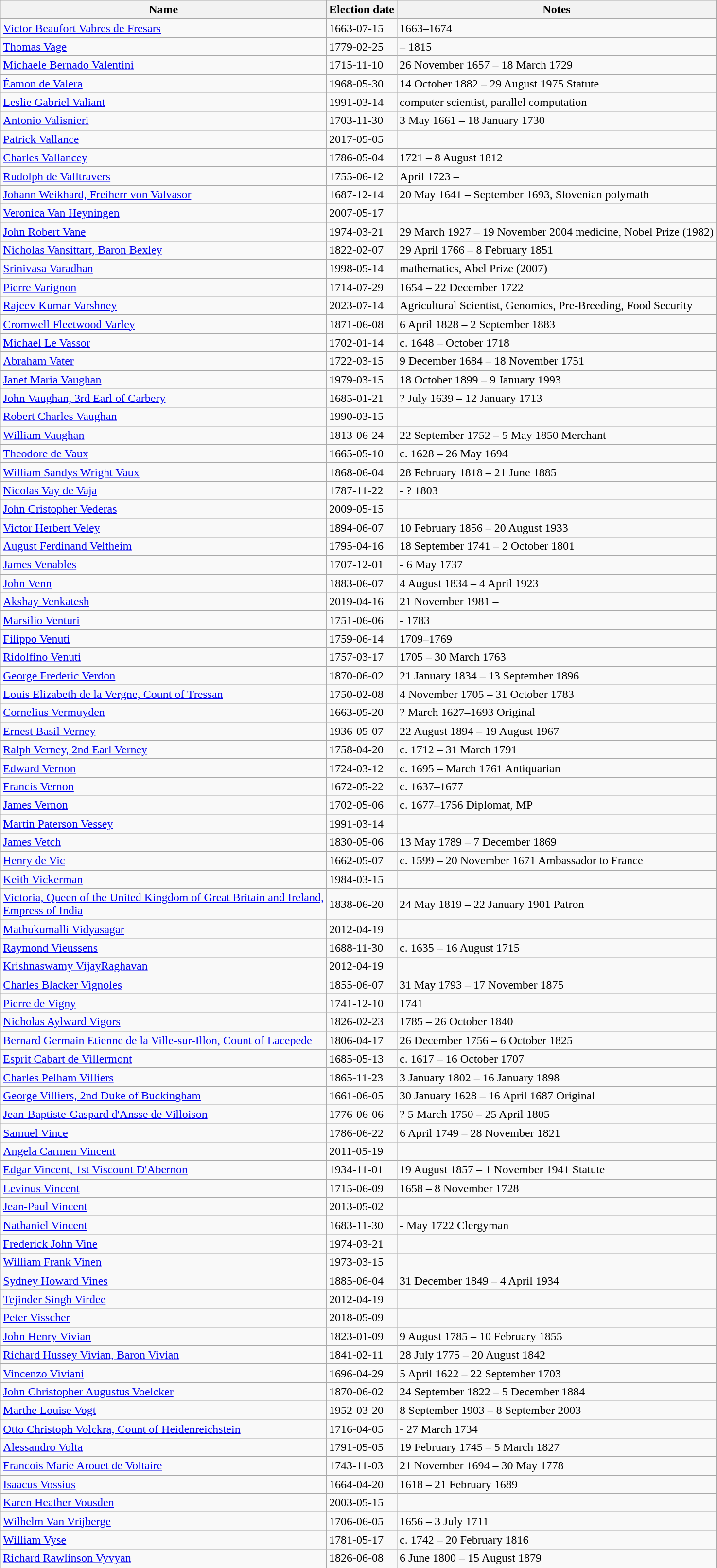<table class="wikitable sortable">
<tr>
<th>Name</th>
<th>Election date</th>
<th class="unsortable">Notes</th>
</tr>
<tr>
<td><a href='#'>Victor Beaufort Vabres de Fresars</a></td>
<td>1663-07-15</td>
<td>1663–1674</td>
</tr>
<tr>
<td><a href='#'>Thomas Vage</a></td>
<td>1779-02-25</td>
<td>– 1815</td>
</tr>
<tr>
<td><a href='#'>Michaele Bernado Valentini</a></td>
<td>1715-11-10</td>
<td>26 November 1657 – 18 March 1729</td>
</tr>
<tr>
<td><a href='#'>Éamon de Valera</a></td>
<td>1968-05-30</td>
<td>14 October 1882 – 29 August 1975 Statute</td>
</tr>
<tr>
<td><a href='#'>Leslie Gabriel Valiant</a></td>
<td>1991-03-14</td>
<td>computer scientist, parallel computation</td>
</tr>
<tr>
<td><a href='#'>Antonio Valisnieri</a></td>
<td>1703-11-30</td>
<td>3 May 1661 – 18 January 1730</td>
</tr>
<tr>
<td><a href='#'>Patrick Vallance</a></td>
<td>2017-05-05</td>
<td></td>
</tr>
<tr>
<td><a href='#'>Charles Vallancey</a></td>
<td>1786-05-04</td>
<td>1721 – 8 August 1812</td>
</tr>
<tr>
<td><a href='#'>Rudolph de Valltravers</a></td>
<td>1755-06-12</td>
<td>April 1723 –</td>
</tr>
<tr>
<td><a href='#'>Johann Weikhard, Freiherr von Valvasor</a></td>
<td>1687-12-14</td>
<td>20 May 1641 – September 1693, Slovenian polymath</td>
</tr>
<tr>
<td><a href='#'>Veronica Van Heyningen</a></td>
<td>2007-05-17</td>
<td></td>
</tr>
<tr>
<td><a href='#'>John Robert Vane</a></td>
<td>1974-03-21</td>
<td>29 March 1927 – 19 November 2004 medicine, Nobel Prize (1982)</td>
</tr>
<tr>
<td><a href='#'>Nicholas Vansittart, Baron Bexley</a></td>
<td>1822-02-07</td>
<td>29 April 1766 – 8 February 1851</td>
</tr>
<tr>
<td><a href='#'>Srinivasa Varadhan</a></td>
<td>1998-05-14</td>
<td>mathematics, Abel Prize (2007)</td>
</tr>
<tr>
<td><a href='#'>Pierre Varignon</a></td>
<td>1714-07-29</td>
<td>1654 – 22 December 1722</td>
</tr>
<tr>
<td><a href='#'>Rajeev Kumar Varshney</a></td>
<td>2023-07-14</td>
<td>Agricultural Scientist, Genomics, Pre-Breeding, Food Security</td>
</tr>
<tr>
<td><a href='#'>Cromwell Fleetwood Varley</a></td>
<td>1871-06-08</td>
<td>6 April 1828 – 2 September 1883</td>
</tr>
<tr>
<td><a href='#'>Michael Le Vassor</a></td>
<td>1702-01-14</td>
<td>c. 1648 – October 1718</td>
</tr>
<tr>
<td><a href='#'>Abraham Vater</a></td>
<td>1722-03-15</td>
<td>9 December 1684 – 18 November 1751</td>
</tr>
<tr>
<td><a href='#'>Janet Maria Vaughan</a></td>
<td>1979-03-15</td>
<td>18 October 1899 – 9 January 1993</td>
</tr>
<tr>
<td><a href='#'>John Vaughan, 3rd Earl of Carbery</a></td>
<td>1685-01-21</td>
<td>? July 1639 – 12 January 1713</td>
</tr>
<tr>
<td><a href='#'>Robert Charles Vaughan</a></td>
<td>1990-03-15</td>
<td></td>
</tr>
<tr>
<td><a href='#'>William Vaughan</a></td>
<td>1813-06-24</td>
<td>22 September 1752 – 5 May 1850 Merchant</td>
</tr>
<tr>
<td><a href='#'>Theodore de Vaux</a></td>
<td>1665-05-10</td>
<td>c. 1628 – 26 May 1694</td>
</tr>
<tr>
<td><a href='#'>William Sandys Wright Vaux</a></td>
<td>1868-06-04</td>
<td>28 February 1818 – 21 June 1885</td>
</tr>
<tr>
<td><a href='#'>Nicolas Vay de Vaja</a></td>
<td>1787-11-22</td>
<td>- ? 1803</td>
</tr>
<tr>
<td><a href='#'>John Cristopher Vederas</a></td>
<td>2009-05-15</td>
</tr>
<tr>
<td><a href='#'>Victor Herbert Veley</a></td>
<td>1894-06-07</td>
<td>10 February 1856 – 20 August 1933</td>
</tr>
<tr>
<td><a href='#'>August Ferdinand Veltheim</a></td>
<td>1795-04-16</td>
<td>18 September 1741 – 2 October 1801</td>
</tr>
<tr>
<td><a href='#'>James Venables</a></td>
<td>1707-12-01</td>
<td>- 6 May 1737</td>
</tr>
<tr>
<td><a href='#'>John Venn</a></td>
<td>1883-06-07</td>
<td>4 August 1834 – 4 April 1923</td>
</tr>
<tr>
<td><a href='#'>Akshay Venkatesh</a></td>
<td>2019-04-16</td>
<td>21 November 1981 –</td>
</tr>
<tr>
<td><a href='#'>Marsilio Venturi</a></td>
<td>1751-06-06</td>
<td>- 1783</td>
</tr>
<tr>
<td><a href='#'>Filippo Venuti</a></td>
<td>1759-06-14</td>
<td>1709–1769</td>
</tr>
<tr>
<td><a href='#'>Ridolfino Venuti</a></td>
<td>1757-03-17</td>
<td>1705 – 30 March 1763</td>
</tr>
<tr>
<td><a href='#'>George Frederic Verdon</a></td>
<td>1870-06-02</td>
<td>21 January 1834 – 13 September 1896</td>
</tr>
<tr>
<td><a href='#'>Louis Elizabeth de la Vergne, Count of Tressan</a></td>
<td>1750-02-08</td>
<td>4 November 1705 – 31 October 1783</td>
</tr>
<tr>
<td><a href='#'>Cornelius Vermuyden</a></td>
<td>1663-05-20</td>
<td>? March 1627–1693 Original</td>
</tr>
<tr>
<td><a href='#'>Ernest Basil Verney</a></td>
<td>1936-05-07</td>
<td>22 August 1894 – 19 August 1967</td>
</tr>
<tr>
<td><a href='#'>Ralph Verney, 2nd Earl Verney</a></td>
<td>1758-04-20</td>
<td>c. 1712 – 31 March 1791</td>
</tr>
<tr>
<td><a href='#'>Edward Vernon</a></td>
<td>1724-03-12</td>
<td>c. 1695 – March 1761 Antiquarian</td>
</tr>
<tr>
<td><a href='#'>Francis Vernon</a></td>
<td>1672-05-22</td>
<td>c. 1637–1677</td>
</tr>
<tr>
<td><a href='#'>James Vernon</a></td>
<td>1702-05-06</td>
<td>c. 1677–1756 Diplomat, MP</td>
</tr>
<tr>
<td><a href='#'>Martin Paterson Vessey</a></td>
<td>1991-03-14</td>
<td></td>
</tr>
<tr>
<td><a href='#'>James Vetch</a></td>
<td>1830-05-06</td>
<td>13 May 1789 – 7 December 1869</td>
</tr>
<tr>
<td><a href='#'>Henry de Vic</a></td>
<td>1662-05-07</td>
<td>c. 1599 – 20 November 1671 Ambassador to France</td>
</tr>
<tr>
<td><a href='#'>Keith Vickerman</a></td>
<td>1984-03-15</td>
<td></td>
</tr>
<tr>
<td><a href='#'>Victoria, Queen of the United Kingdom of Great Britain and Ireland,<br> Empress of India</a></td>
<td>1838-06-20</td>
<td>24 May 1819 – 22 January 1901 Patron</td>
</tr>
<tr>
<td><a href='#'>Mathukumalli Vidyasagar</a></td>
<td>2012-04-19</td>
<td></td>
</tr>
<tr>
<td><a href='#'>Raymond Vieussens</a></td>
<td>1688-11-30</td>
<td>c. 1635 – 16 August 1715</td>
</tr>
<tr>
<td><a href='#'>Krishnaswamy VijayRaghavan</a></td>
<td>2012-04-19</td>
<td></td>
</tr>
<tr>
<td><a href='#'>Charles Blacker Vignoles</a></td>
<td>1855-06-07</td>
<td>31 May 1793 – 17 November 1875</td>
</tr>
<tr>
<td><a href='#'>Pierre de Vigny</a></td>
<td>1741-12-10</td>
<td>1741</td>
</tr>
<tr>
<td><a href='#'>Nicholas Aylward Vigors</a></td>
<td>1826-02-23</td>
<td>1785 – 26 October 1840</td>
</tr>
<tr>
<td><a href='#'>Bernard Germain Etienne de la Ville-sur-Illon, Count of Lacepede</a></td>
<td>1806-04-17</td>
<td>26 December 1756 – 6 October 1825</td>
</tr>
<tr>
<td><a href='#'>Esprit Cabart de Villermont</a></td>
<td>1685-05-13</td>
<td>c. 1617 – 16 October 1707</td>
</tr>
<tr>
<td><a href='#'>Charles Pelham Villiers</a></td>
<td>1865-11-23</td>
<td>3 January 1802 – 16 January 1898</td>
</tr>
<tr>
<td><a href='#'>George Villiers, 2nd Duke of Buckingham</a></td>
<td>1661-06-05</td>
<td>30 January 1628 – 16 April 1687 Original</td>
</tr>
<tr>
<td><a href='#'>Jean-Baptiste-Gaspard d'Ansse de Villoison</a></td>
<td>1776-06-06</td>
<td>? 5 March 1750 – 25 April 1805</td>
</tr>
<tr>
<td><a href='#'>Samuel Vince</a></td>
<td>1786-06-22</td>
<td>6 April 1749 – 28 November 1821</td>
</tr>
<tr>
<td><a href='#'>Angela Carmen Vincent</a></td>
<td>2011-05-19</td>
<td></td>
</tr>
<tr>
<td><a href='#'>Edgar Vincent, 1st Viscount D'Abernon</a></td>
<td>1934-11-01</td>
<td>19 August 1857 – 1 November 1941 Statute</td>
</tr>
<tr>
<td><a href='#'>Levinus Vincent</a></td>
<td>1715-06-09</td>
<td>1658 – 8 November 1728</td>
</tr>
<tr>
<td><a href='#'>Jean-Paul Vincent</a></td>
<td>2013-05-02</td>
<td></td>
</tr>
<tr>
<td><a href='#'>Nathaniel Vincent</a></td>
<td>1683-11-30</td>
<td>- May 1722 Clergyman</td>
</tr>
<tr>
<td><a href='#'>Frederick John Vine</a></td>
<td>1974-03-21</td>
<td></td>
</tr>
<tr>
<td><a href='#'>William Frank Vinen</a></td>
<td>1973-03-15</td>
<td></td>
</tr>
<tr>
<td><a href='#'>Sydney Howard Vines</a></td>
<td>1885-06-04</td>
<td>31 December 1849 – 4 April 1934</td>
</tr>
<tr>
<td><a href='#'>Tejinder Singh Virdee</a></td>
<td>2012-04-19</td>
<td></td>
</tr>
<tr>
<td><a href='#'>Peter Visscher</a></td>
<td>2018-05-09</td>
<td></td>
</tr>
<tr>
<td><a href='#'>John Henry Vivian</a></td>
<td>1823-01-09</td>
<td>9 August 1785 – 10 February 1855</td>
</tr>
<tr>
<td><a href='#'>Richard Hussey Vivian, Baron Vivian</a></td>
<td>1841-02-11</td>
<td>28 July 1775 – 20 August 1842</td>
</tr>
<tr>
<td><a href='#'>Vincenzo Viviani</a></td>
<td>1696-04-29</td>
<td>5 April 1622 – 22 September 1703</td>
</tr>
<tr>
<td><a href='#'>John Christopher Augustus Voelcker</a></td>
<td>1870-06-02</td>
<td>24 September 1822 – 5 December 1884</td>
</tr>
<tr>
<td><a href='#'>Marthe Louise Vogt</a></td>
<td>1952-03-20</td>
<td>8 September 1903 – 8 September 2003</td>
</tr>
<tr>
<td><a href='#'>Otto Christoph Volckra, Count of Heidenreichstein</a></td>
<td>1716-04-05</td>
<td>- 27 March 1734</td>
</tr>
<tr>
<td><a href='#'>Alessandro Volta</a></td>
<td>1791-05-05</td>
<td>19 February 1745 – 5 March 1827</td>
</tr>
<tr>
<td><a href='#'>Francois Marie Arouet de Voltaire</a></td>
<td>1743-11-03</td>
<td>21 November 1694 – 30 May 1778</td>
</tr>
<tr>
<td><a href='#'>Isaacus Vossius</a></td>
<td>1664-04-20</td>
<td>1618 – 21 February 1689</td>
</tr>
<tr>
<td><a href='#'>Karen Heather Vousden</a></td>
<td>2003-05-15</td>
<td></td>
</tr>
<tr>
<td><a href='#'>Wilhelm Van Vrijberge</a></td>
<td>1706-06-05</td>
<td>1656 – 3 July 1711</td>
</tr>
<tr>
<td><a href='#'>William Vyse</a></td>
<td>1781-05-17</td>
<td>c. 1742 – 20 February 1816</td>
</tr>
<tr>
<td><a href='#'>Richard Rawlinson Vyvyan</a></td>
<td>1826-06-08</td>
<td>6 June 1800 – 15 August 1879</td>
</tr>
<tr>
</tr>
</table>
